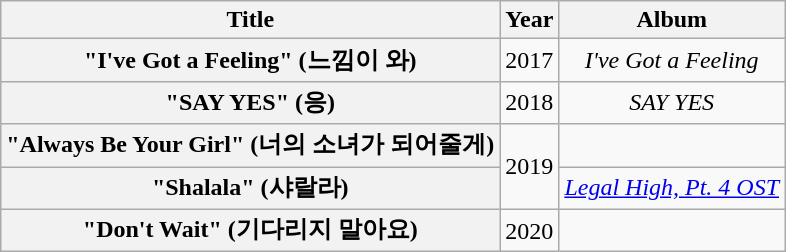<table class="wikitable plainrowheaders" style="text-align:center;">
<tr>
<th scope="col">Title</th>
<th scope="col">Year</th>
<th scope="col">Album</th>
</tr>
<tr>
<th scope="row">"I've Got a Feeling" (느낌이 와)</th>
<td>2017</td>
<td><em>I've Got a Feeling</em></td>
</tr>
<tr>
<th scope="row">"SAY YES" (응)</th>
<td>2018</td>
<td><em>SAY YES</em></td>
</tr>
<tr>
<th scope="row">"Always Be Your Girl" (너의 소녀가 되어줄게)</th>
<td rowspan="2">2019</td>
<td></td>
</tr>
<tr>
<th scope="row">"Shalala" (샤랄라)</th>
<td><em><a href='#'>Legal High, Pt. 4 OST</a></em></td>
</tr>
<tr>
<th scope="row">"Don't Wait" (기다리지 말아요)</th>
<td>2020</td>
<td></td>
</tr>
</table>
